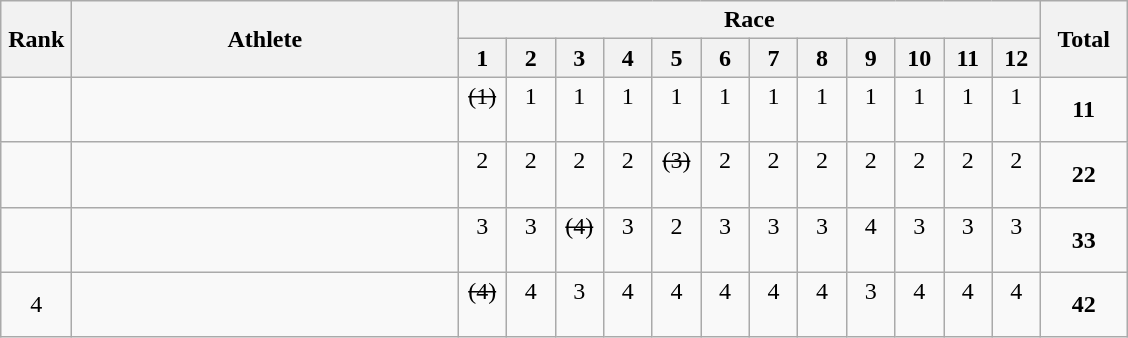<table | class="wikitable" style="text-align:center">
<tr>
<th rowspan="2" width=40>Rank</th>
<th rowspan="2" width=250>Athlete</th>
<th colspan="12">Race</th>
<th rowspan="2" width=50>Total</th>
</tr>
<tr>
<th width=25>1</th>
<th width=25>2</th>
<th width=25>3</th>
<th width=25>4</th>
<th width=25>5</th>
<th width=25>6</th>
<th width=25>7</th>
<th width=25>8</th>
<th width=25>9</th>
<th width=25>10</th>
<th width=25>11</th>
<th width=25>12</th>
</tr>
<tr>
<td></td>
<td align=left></td>
<td><s>(1)</s><br> </td>
<td>1<br> </td>
<td>1<br> </td>
<td>1<br> </td>
<td>1<br> </td>
<td>1<br> </td>
<td>1<br> </td>
<td>1<br> </td>
<td>1<br> </td>
<td>1<br> </td>
<td>1<br> </td>
<td>1<br> </td>
<td><strong>11</strong></td>
</tr>
<tr>
<td></td>
<td align=left></td>
<td>2<br> </td>
<td>2<br> </td>
<td>2<br> </td>
<td>2<br> </td>
<td><s>(3)</s><br> </td>
<td>2<br> </td>
<td>2<br> </td>
<td>2<br> </td>
<td>2<br> </td>
<td>2<br> </td>
<td>2<br> </td>
<td>2<br> </td>
<td><strong>22</strong></td>
</tr>
<tr>
<td></td>
<td align=left></td>
<td>3<br> </td>
<td>3<br> </td>
<td><s>(4)</s><br> </td>
<td>3<br> </td>
<td>2<br> </td>
<td>3<br> </td>
<td>3<br> </td>
<td>3<br> </td>
<td>4<br> </td>
<td>3<br> </td>
<td>3<br> </td>
<td>3<br> </td>
<td><strong>33</strong></td>
</tr>
<tr>
<td>4</td>
<td align=left></td>
<td><s>(4)</s><br> </td>
<td>4<br> </td>
<td>3<br> </td>
<td>4<br> </td>
<td>4<br> </td>
<td>4<br> </td>
<td>4<br> </td>
<td>4<br> </td>
<td>3<br> </td>
<td>4<br> </td>
<td>4<br> </td>
<td>4<br> </td>
<td><strong>42</strong></td>
</tr>
</table>
